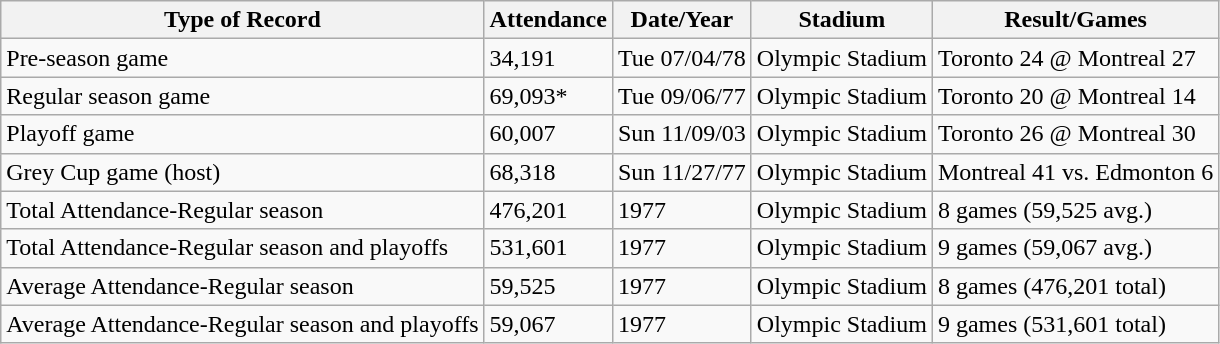<table class="wikitable">
<tr>
<th>Type of Record</th>
<th>Attendance</th>
<th>Date/Year</th>
<th>Stadium</th>
<th>Result/Games</th>
</tr>
<tr>
<td>Pre-season game</td>
<td>34,191</td>
<td>Tue 07/04/78</td>
<td>Olympic Stadium</td>
<td>Toronto 24 @ Montreal 27</td>
</tr>
<tr>
<td>Regular season game</td>
<td>69,093*</td>
<td>Tue 09/06/77</td>
<td>Olympic Stadium</td>
<td>Toronto 20 @ Montreal 14</td>
</tr>
<tr>
<td>Playoff game</td>
<td>60,007</td>
<td>Sun 11/09/03</td>
<td>Olympic Stadium</td>
<td>Toronto 26 @ Montreal 30</td>
</tr>
<tr>
<td>Grey Cup game (host)</td>
<td>68,318</td>
<td>Sun 11/27/77</td>
<td>Olympic Stadium</td>
<td>Montreal 41 vs. Edmonton 6</td>
</tr>
<tr>
<td>Total Attendance-Regular season</td>
<td>476,201</td>
<td>1977</td>
<td>Olympic Stadium</td>
<td>8 games (59,525 avg.)</td>
</tr>
<tr>
<td>Total Attendance-Regular season and playoffs</td>
<td>531,601</td>
<td>1977</td>
<td>Olympic Stadium</td>
<td>9 games (59,067 avg.)</td>
</tr>
<tr>
<td>Average Attendance-Regular season</td>
<td>59,525</td>
<td>1977</td>
<td>Olympic Stadium</td>
<td>8 games (476,201 total)</td>
</tr>
<tr>
<td>Average Attendance-Regular season and playoffs</td>
<td>59,067</td>
<td>1977</td>
<td>Olympic Stadium</td>
<td>9 games (531,601 total)</td>
</tr>
</table>
